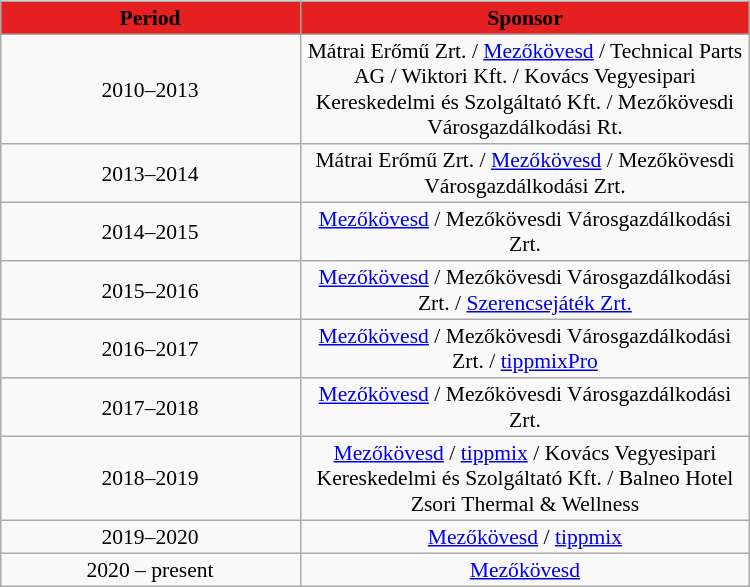<table width=50% align="center">
<tr>
<td valign=top width=60%><br><table align=center border=1 width=80% cellpadding="2" cellspacing="0" style="background: #f9f9f9; border: 1px #aaa solid; border-collapse: collapse; font-size: 90%; text-align: center">
<tr align=center bgcolor=#E62020 style=“color:black;">
<th width=40%><span>Period</span></th>
<th width=60%><span>Sponsor</span></th>
</tr>
<tr>
<td align=center>2010–2013</td>
<td>Mátrai Erőmű Zrt. / <a href='#'>Mezőkövesd</a> / Technical Parts AG / Wiktori Kft. / Kovács Vegyesipari Kereskedelmi és Szolgáltató Kft. / Mezőkövesdi Városgazdálkodási Rt.</td>
</tr>
<tr>
<td align=center>2013–2014</td>
<td>Mátrai Erőmű Zrt. / <a href='#'>Mezőkövesd</a> / Mezőkövesdi Városgazdálkodási Zrt.</td>
</tr>
<tr>
<td align=center>2014–2015</td>
<td><a href='#'>Mezőkövesd</a> / Mezőkövesdi Városgazdálkodási Zrt.</td>
</tr>
<tr>
<td align=center>2015–2016</td>
<td><a href='#'>Mezőkövesd</a> / Mezőkövesdi Városgazdálkodási Zrt. / <a href='#'>Szerencsejáték Zrt.</a></td>
</tr>
<tr>
<td align=center>2016–2017</td>
<td><a href='#'>Mezőkövesd</a> / Mezőkövesdi Városgazdálkodási Zrt. / <a href='#'>tippmixPro</a></td>
</tr>
<tr>
<td align=center>2017–2018</td>
<td><a href='#'>Mezőkövesd</a> / Mezőkövesdi Városgazdálkodási Zrt.</td>
</tr>
<tr>
<td align=center>2018–2019</td>
<td><a href='#'>Mezőkövesd</a> / <a href='#'>tippmix</a> / Kovács Vegyesipari Kereskedelmi és Szolgáltató Kft. / Balneo Hotel Zsori Thermal & Wellness</td>
</tr>
<tr>
<td align=center>2019–2020</td>
<td><a href='#'>Mezőkövesd</a> / <a href='#'>tippmix</a></td>
</tr>
<tr>
<td align=center>2020 – present</td>
<td><a href='#'>Mezőkövesd</a></td>
</tr>
</table>
</td>
</tr>
</table>
